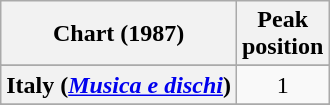<table class="wikitable sortable plainrowheaders" style="text-align:center">
<tr>
<th scope="col">Chart (1987)</th>
<th scope="col">Peak<br>position</th>
</tr>
<tr>
</tr>
<tr>
</tr>
<tr>
</tr>
<tr>
<th scope="row">Italy (<em><a href='#'>Musica e dischi</a></em>)</th>
<td>1</td>
</tr>
<tr>
</tr>
<tr>
</tr>
<tr>
</tr>
<tr>
</tr>
<tr>
</tr>
<tr>
</tr>
<tr>
</tr>
<tr>
</tr>
</table>
